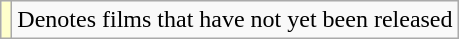<table class="wikitable">
<tr>
<td style="background:#ffc;"></td>
<td>Denotes films that have not yet been released</td>
</tr>
</table>
